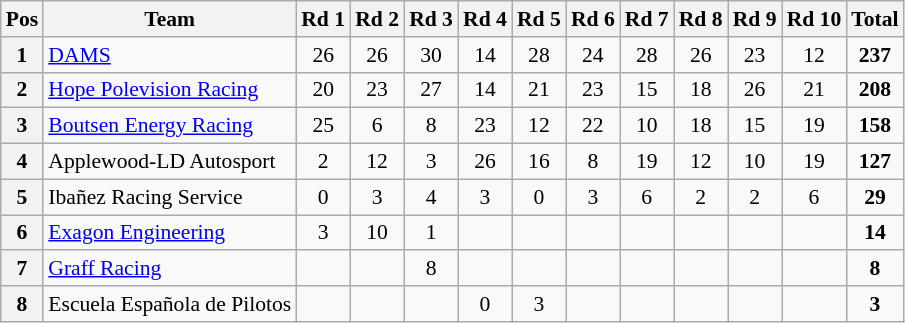<table class="wikitable" style="font-size: 90%;">
<tr>
<th>Pos</th>
<th>Team</th>
<th>Rd 1</th>
<th>Rd 2</th>
<th>Rd 3</th>
<th>Rd 4</th>
<th>Rd 5</th>
<th>Rd 6</th>
<th>Rd 7</th>
<th>Rd 8</th>
<th>Rd 9</th>
<th>Rd 10</th>
<th>Total</th>
</tr>
<tr>
<th>1</th>
<td> <a href='#'>DAMS</a></td>
<td align="center">26</td>
<td align="center">26</td>
<td align="center">30</td>
<td align="center">14</td>
<td align="center">28</td>
<td align="center">24</td>
<td align="center">28</td>
<td align="center">26</td>
<td align="center">23</td>
<td align="center">12</td>
<td align="center"><strong>237</strong></td>
</tr>
<tr>
<th>2</th>
<td> <a href='#'>Hope Polevision Racing</a></td>
<td align="center">20</td>
<td align="center">23</td>
<td align="center">27</td>
<td align="center">14</td>
<td align="center">21</td>
<td align="center">23</td>
<td align="center">15</td>
<td align="center">18</td>
<td align="center">26</td>
<td align="center">21</td>
<td align="center"><strong>208</strong></td>
</tr>
<tr>
<th>3</th>
<td> <a href='#'>Boutsen Energy Racing</a></td>
<td align="center">25</td>
<td align="center">6</td>
<td align="center">8</td>
<td align="center">23</td>
<td align="center">12</td>
<td align="center">22</td>
<td align="center">10</td>
<td align="center">18</td>
<td align="center">15</td>
<td align="center">19</td>
<td align="center"><strong>158</strong></td>
</tr>
<tr>
<th>4</th>
<td> Applewood-LD Autosport</td>
<td align="center">2</td>
<td align="center">12</td>
<td align="center">3</td>
<td align="center">26</td>
<td align="center">16</td>
<td align="center">8</td>
<td align="center">19</td>
<td align="center">12</td>
<td align="center">10</td>
<td align="center">19</td>
<td align="center"><strong>127</strong></td>
</tr>
<tr>
<th>5</th>
<td> Ibañez Racing Service</td>
<td align="center">0</td>
<td align="center">3</td>
<td align="center">4</td>
<td align="center">3</td>
<td align="center">0</td>
<td align="center">3</td>
<td align="center">6</td>
<td align="center">2</td>
<td align="center">2</td>
<td align="center">6</td>
<td align="center"><strong>29</strong></td>
</tr>
<tr>
<th>6</th>
<td> <a href='#'>Exagon Engineering</a></td>
<td align="center">3</td>
<td align="center">10</td>
<td align="center">1</td>
<td></td>
<td></td>
<td></td>
<td></td>
<td></td>
<td></td>
<td></td>
<td align="center"><strong>14</strong></td>
</tr>
<tr>
<th>7</th>
<td> <a href='#'>Graff Racing</a></td>
<td></td>
<td></td>
<td align="center">8</td>
<td></td>
<td></td>
<td></td>
<td></td>
<td></td>
<td></td>
<td></td>
<td align="center"><strong>8</strong></td>
</tr>
<tr>
<th>8</th>
<td> Escuela Española de Pilotos</td>
<td></td>
<td></td>
<td></td>
<td align="center">0</td>
<td align="center">3</td>
<td></td>
<td></td>
<td></td>
<td></td>
<td></td>
<td align="center"><strong>3</strong></td>
</tr>
</table>
